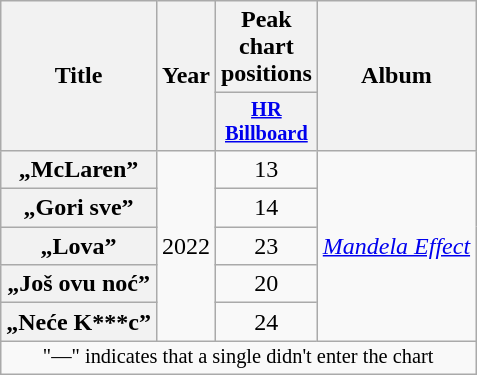<table class="wikitable plainrowheaders" style="text-align:center;">
<tr>
<th rowspan="2" scope="col">Title</th>
<th rowspan="2" scope="col">Year</th>
<th colspan="1" scope="col">Peak<br>chart positions</th>
<th rowspan="2" scope="col">Album</th>
</tr>
<tr>
<th style="width:0.5em; font-size:85%"><a href='#'>HR <br>Billboard</a><br></th>
</tr>
<tr>
<th scope="row">„McLaren” </th>
<td rowspan="5">2022</td>
<td>13</td>
<td rowspan="5"><em><a href='#'>Mandela Effect</a></em></td>
</tr>
<tr>
<th scope="row">„Gori sve” </th>
<td>14</td>
</tr>
<tr>
<th scope="row">„Lova”</th>
<td>23</td>
</tr>
<tr>
<th scope="row">„Još ovu noć” </th>
<td>20</td>
</tr>
<tr>
<th scope="row">„Neće K***c” </th>
<td>24</td>
</tr>
<tr>
<td colspan="20" style="text-align:center; font-size:85%;">"—" indicates that a single didn't enter the chart</td>
</tr>
</table>
